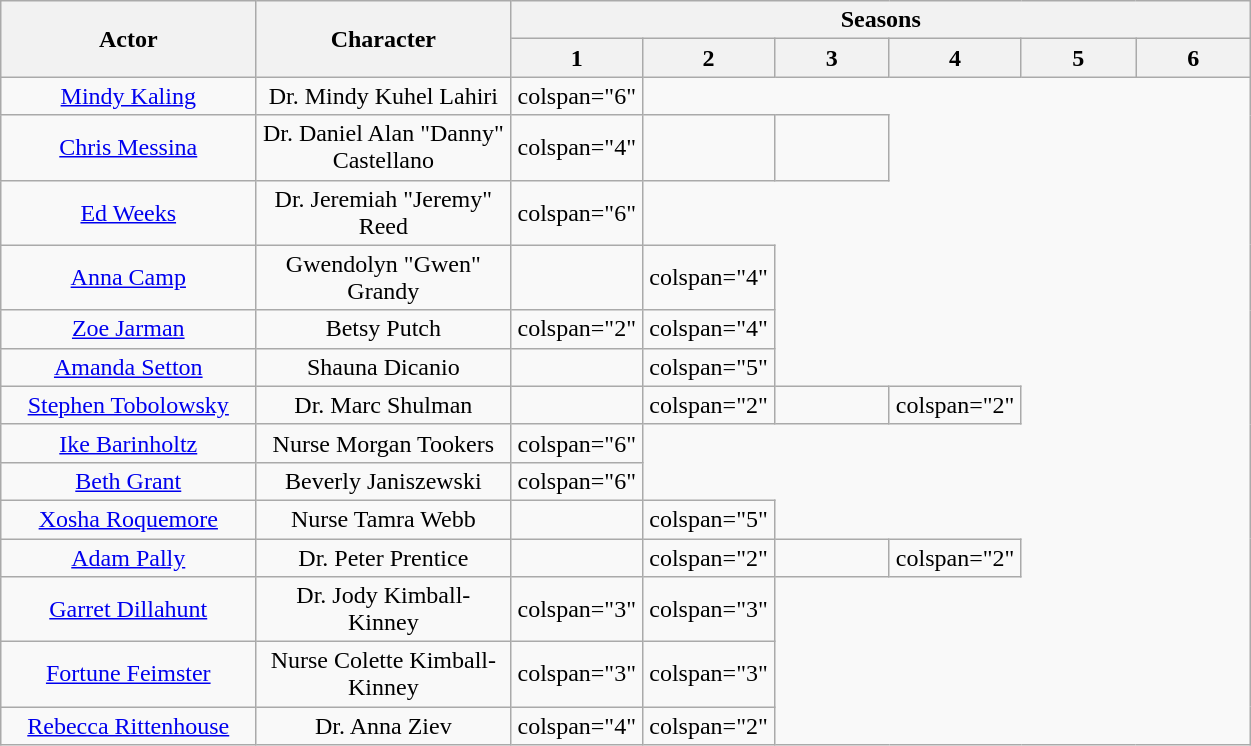<table class="wikitable plainrowheaders" style="text-align:center; width:66%;">
<tr>
<th scope="col" rowspan="2" style="width:20%;">Actor</th>
<th scope="col" rowspan="2" style="width:20%;">Character</th>
<th scope="col" colspan="6">Seasons</th>
</tr>
<tr>
<th scope="col" style="width:9%;">1</th>
<th scope="col" style="width:9%;">2</th>
<th scope="col" style="width:9%;">3</th>
<th scope="col" style="width:9%;">4</th>
<th scope="col" style="width:9%;">5</th>
<th scope="col" style="width:9%;">6</th>
</tr>
<tr>
<td><a href='#'>Mindy Kaling</a></td>
<td scope="row">Dr. Mindy Kuhel Lahiri</td>
<td>colspan="6" </td>
</tr>
<tr>
<td><a href='#'>Chris Messina</a></td>
<td scope="row">Dr. Daniel Alan "Danny" Castellano</td>
<td>colspan="4" </td>
<td></td>
<td></td>
</tr>
<tr>
<td><a href='#'>Ed Weeks</a></td>
<td scope="row">Dr. Jeremiah "Jeremy" Reed</td>
<td>colspan="6" </td>
</tr>
<tr>
<td><a href='#'>Anna Camp</a></td>
<td scope="row">Gwendolyn "Gwen" Grandy</td>
<td></td>
<td>colspan="4" </td>
</tr>
<tr>
<td><a href='#'>Zoe Jarman</a></td>
<td scope="row">Betsy Putch</td>
<td>colspan="2" </td>
<td>colspan="4" </td>
</tr>
<tr>
<td><a href='#'>Amanda Setton</a></td>
<td scope="row">Shauna Dicanio</td>
<td></td>
<td>colspan="5" </td>
</tr>
<tr>
<td><a href='#'>Stephen Tobolowsky</a></td>
<td scope="row">Dr. Marc Shulman</td>
<td></td>
<td>colspan="2" </td>
<td></td>
<td>colspan="2" </td>
</tr>
<tr>
<td><a href='#'>Ike Barinholtz</a></td>
<td scope="row">Nurse Morgan Tookers</td>
<td>colspan="6" </td>
</tr>
<tr>
<td><a href='#'>Beth Grant</a></td>
<td scope="row">Beverly Janiszewski</td>
<td>colspan="6" </td>
</tr>
<tr>
<td><a href='#'>Xosha Roquemore</a></td>
<td scope="row">Nurse Tamra Webb</td>
<td></td>
<td>colspan="5" </td>
</tr>
<tr>
<td><a href='#'>Adam Pally</a></td>
<td scope="row">Dr. Peter Prentice</td>
<td></td>
<td>colspan="2" </td>
<td></td>
<td>colspan="2" </td>
</tr>
<tr>
<td><a href='#'>Garret Dillahunt</a></td>
<td scope="row">Dr. Jody Kimball-Kinney</td>
<td>colspan="3" </td>
<td>colspan="3" </td>
</tr>
<tr>
<td><a href='#'>Fortune Feimster</a></td>
<td scope="row">Nurse Colette Kimball-Kinney</td>
<td>colspan="3" </td>
<td>colspan="3" </td>
</tr>
<tr>
<td><a href='#'>Rebecca Rittenhouse</a></td>
<td scope="row">Dr. Anna Ziev</td>
<td>colspan="4" </td>
<td>colspan="2" </td>
</tr>
</table>
